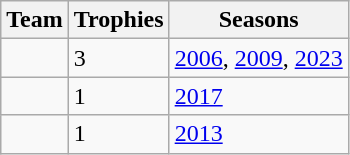<table class="wikitable sortable">
<tr>
<th>Team</th>
<th>Trophies</th>
<th>Seasons</th>
</tr>
<tr>
<td></td>
<td>3</td>
<td><a href='#'>2006</a>, <a href='#'>2009</a>, <a href='#'>2023</a></td>
</tr>
<tr>
<td></td>
<td>1</td>
<td><a href='#'>2017</a></td>
</tr>
<tr>
<td></td>
<td>1</td>
<td><a href='#'>2013</a></td>
</tr>
</table>
